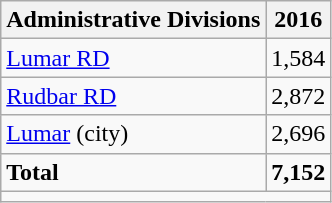<table class="wikitable">
<tr>
<th>Administrative Divisions</th>
<th>2016</th>
</tr>
<tr>
<td><a href='#'>Lumar RD</a></td>
<td style="text-align: right;">1,584</td>
</tr>
<tr>
<td><a href='#'>Rudbar RD</a></td>
<td style="text-align: right;">2,872</td>
</tr>
<tr>
<td><a href='#'>Lumar</a> (city)</td>
<td style="text-align: right;">2,696</td>
</tr>
<tr>
<td><strong>Total</strong></td>
<td style="text-align: right;"><strong>7,152</strong></td>
</tr>
<tr>
<td colspan=2></td>
</tr>
</table>
